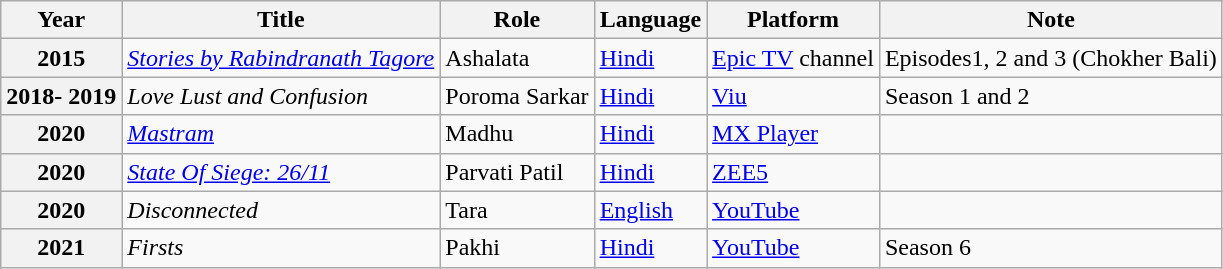<table class="wikitable sortable plainrowheaders">
<tr>
<th>Year</th>
<th>Title</th>
<th>Role</th>
<th>Language</th>
<th>Platform</th>
<th>Note</th>
</tr>
<tr>
<th scope="row">2015</th>
<td><em><a href='#'>Stories by Rabindranath Tagore</a></em></td>
<td>Ashalata</td>
<td><a href='#'>Hindi</a></td>
<td><a href='#'>Epic TV</a> channel</td>
<td>Episodes1, 2 and 3 (Chokher Bali)</td>
</tr>
<tr>
<th scope="row">2018- 2019</th>
<td><em>Love Lust and Confusion</em></td>
<td>Poroma Sarkar</td>
<td><a href='#'>Hindi</a></td>
<td><a href='#'>Viu</a></td>
<td>Season 1 and 2</td>
</tr>
<tr>
<th scope="row">2020</th>
<td><em><a href='#'>Mastram</a></em></td>
<td>Madhu</td>
<td><a href='#'>Hindi</a></td>
<td><a href='#'>MX Player</a></td>
<td></td>
</tr>
<tr>
<th scope="row">2020</th>
<td><em><a href='#'>State Of Siege: 26/11</a></em></td>
<td>Parvati Patil</td>
<td><a href='#'>Hindi</a></td>
<td><a href='#'>ZEE5</a></td>
<td></td>
</tr>
<tr>
<th scope="row">2020</th>
<td><em>Disconnected</em></td>
<td>Tara</td>
<td><a href='#'>English</a></td>
<td><a href='#'>YouTube</a></td>
<td></td>
</tr>
<tr>
<th scope="row">2021</th>
<td><em>Firsts</em></td>
<td>Pakhi</td>
<td><a href='#'>Hindi</a></td>
<td><a href='#'>YouTube</a></td>
<td>Season 6</td>
</tr>
</table>
